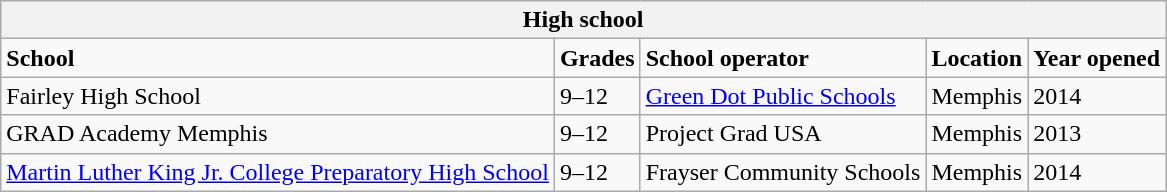<table class="wikitable sortable">
<tr>
<th colspan="5">High school</th>
</tr>
<tr>
<td><strong>School</strong></td>
<td><strong>Grades</strong></td>
<td><strong>School operator</strong></td>
<td><strong>Location</strong></td>
<td><strong>Year opened</strong></td>
</tr>
<tr>
<td>Fairley High School</td>
<td>9–12</td>
<td><a href='#'>Green Dot Public Schools</a></td>
<td>Memphis</td>
<td>2014</td>
</tr>
<tr>
<td>GRAD Academy Memphis</td>
<td>9–12</td>
<td>Project Grad USA</td>
<td>Memphis</td>
<td>2013</td>
</tr>
<tr>
<td><a href='#'>Martin Luther King Jr. College Preparatory High School</a></td>
<td>9–12</td>
<td>Frayser Community Schools</td>
<td>Memphis</td>
<td>2014</td>
</tr>
</table>
